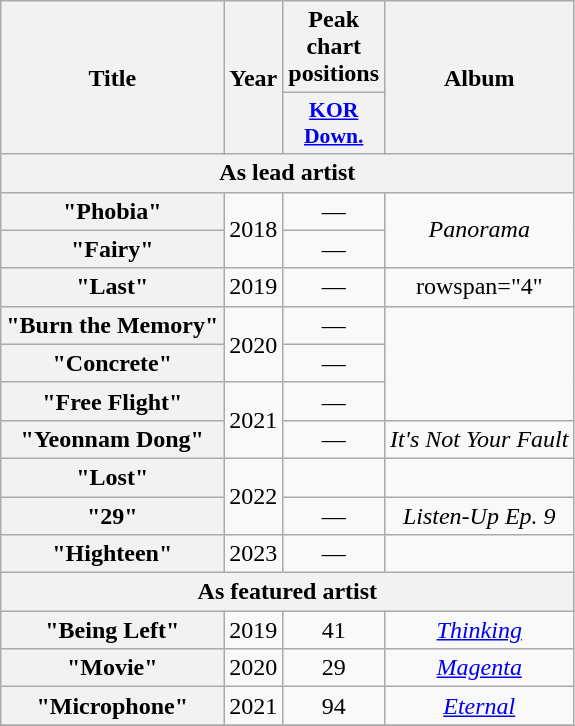<table class="wikitable plainrowheaders" style="text-align:center">
<tr>
<th scope="col" rowspan="2">Title</th>
<th scope="col" rowspan="2">Year</th>
<th scope="col">Peak chart positions</th>
<th scope="col" rowspan="2">Album</th>
</tr>
<tr>
<th scope="col" style="font-size:90%; width:2.5em"><a href='#'>KOR<br>Down.</a><br></th>
</tr>
<tr>
<th scope="col" colspan="4">As lead artist</th>
</tr>
<tr>
<th scope="row">"Phobia"</th>
<td rowspan="2">2018</td>
<td>—</td>
<td rowspan="2"><em>Panorama</em></td>
</tr>
<tr>
<th scope="row">"Fairy"</th>
<td>—</td>
</tr>
<tr>
<th scope="row">"Last"</th>
<td>2019</td>
<td>—</td>
<td>rowspan="4" </td>
</tr>
<tr>
<th scope="row">"Burn the Memory" </th>
<td rowspan="2">2020</td>
<td>—</td>
</tr>
<tr>
<th scope="row">"Concrete" </th>
<td>—</td>
</tr>
<tr>
<th scope="row">"Free Flight"</th>
<td rowspan="2">2021</td>
<td>—</td>
</tr>
<tr>
<th scope="row">"Yeonnam Dong" </th>
<td>—</td>
<td><em>It's Not Your Fault</em></td>
</tr>
<tr>
<th scope="row">"Lost"</th>
<td rowspan="2">2022</td>
<td></td>
<td></td>
</tr>
<tr>
<th scope="row">"29" </th>
<td>—</td>
<td><em>Listen-Up Ep. 9</em></td>
</tr>
<tr>
<th scope="row">"Highteen"</th>
<td>2023</td>
<td>—</td>
<td></td>
</tr>
<tr>
<th scope="col" colspan="4">As featured artist</th>
</tr>
<tr>
<th scope="row">"Being Left" </th>
<td>2019</td>
<td>41</td>
<td><em><a href='#'>Thinking</a></em></td>
</tr>
<tr>
<th scope="row">"Movie" </th>
<td>2020</td>
<td>29</td>
<td><em><a href='#'>Magenta</a></em></td>
</tr>
<tr>
<th scope="row">"Microphone" </th>
<td>2021</td>
<td>94</td>
<td><em><a href='#'>Eternal</a></em></td>
</tr>
<tr>
</tr>
</table>
